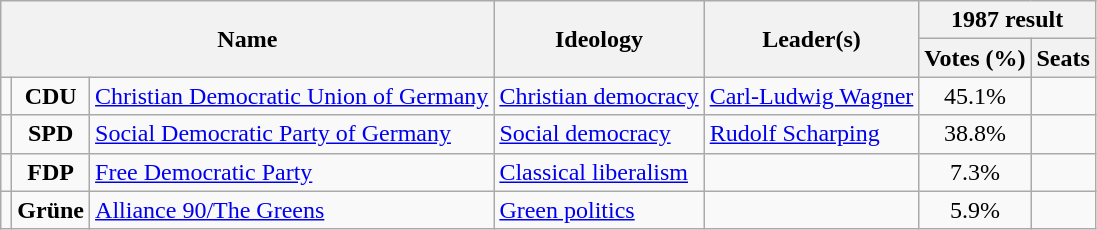<table class="wikitable">
<tr>
<th rowspan=2 colspan=3>Name</th>
<th rowspan=2>Ideology</th>
<th rowspan=2>Leader(s)</th>
<th colspan=2>1987 result</th>
</tr>
<tr>
<th>Votes (%)</th>
<th>Seats</th>
</tr>
<tr>
<td bgcolor=></td>
<td align=center><strong>CDU</strong></td>
<td><a href='#'>Christian Democratic Union of Germany</a><br></td>
<td><a href='#'>Christian democracy</a></td>
<td><a href='#'>Carl-Ludwig Wagner</a></td>
<td align=center>45.1%</td>
<td></td>
</tr>
<tr>
<td bgcolor=></td>
<td align=center><strong>SPD</strong></td>
<td><a href='#'>Social Democratic Party of Germany</a><br></td>
<td><a href='#'>Social democracy</a></td>
<td><a href='#'>Rudolf Scharping</a></td>
<td align=center>38.8%</td>
<td></td>
</tr>
<tr>
<td bgcolor=></td>
<td align=center><strong>FDP</strong></td>
<td><a href='#'>Free Democratic Party</a><br></td>
<td><a href='#'>Classical liberalism</a></td>
<td></td>
<td align=center>7.3%</td>
<td></td>
</tr>
<tr>
<td bgcolor=></td>
<td align=center><strong>Grüne</strong></td>
<td><a href='#'>Alliance 90/The Greens</a><br></td>
<td><a href='#'>Green politics</a></td>
<td></td>
<td align=center>5.9%</td>
<td></td>
</tr>
</table>
